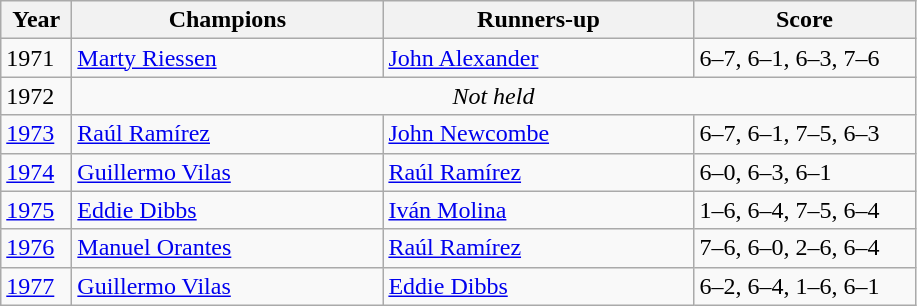<table class="wikitable">
<tr>
<th style="width:40px">Year</th>
<th style="width:200px">Champions</th>
<th style="width:200px">Runners-up</th>
<th style="width:140px" class="unsortable">Score</th>
</tr>
<tr>
<td>1971</td>
<td> <a href='#'>Marty Riessen</a></td>
<td> <a href='#'>John Alexander</a></td>
<td>6–7, 6–1, 6–3, 7–6</td>
</tr>
<tr>
<td>1972</td>
<td colspan=3 align=center><em>Not held</em></td>
</tr>
<tr>
<td><a href='#'>1973</a></td>
<td> <a href='#'>Raúl Ramírez</a></td>
<td> <a href='#'>John Newcombe</a></td>
<td>6–7, 6–1, 7–5, 6–3</td>
</tr>
<tr>
<td><a href='#'>1974</a></td>
<td> <a href='#'>Guillermo Vilas</a></td>
<td> <a href='#'>Raúl Ramírez</a></td>
<td>6–0, 6–3, 6–1</td>
</tr>
<tr>
<td><a href='#'>1975</a></td>
<td> <a href='#'>Eddie Dibbs</a></td>
<td> <a href='#'>Iván Molina</a></td>
<td>1–6, 6–4, 7–5, 6–4</td>
</tr>
<tr>
<td><a href='#'>1976</a></td>
<td> <a href='#'>Manuel Orantes</a></td>
<td> <a href='#'>Raúl Ramírez</a></td>
<td>7–6, 6–0, 2–6, 6–4</td>
</tr>
<tr>
<td><a href='#'>1977</a></td>
<td> <a href='#'>Guillermo Vilas</a></td>
<td> <a href='#'>Eddie Dibbs</a></td>
<td>6–2, 6–4, 1–6, 6–1</td>
</tr>
</table>
